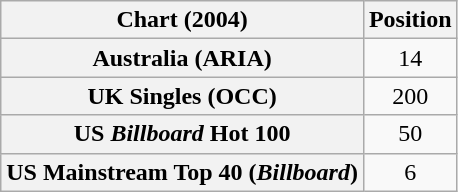<table class="wikitable sortable plainrowheaders" style="text-align:center">
<tr>
<th>Chart (2004)</th>
<th>Position</th>
</tr>
<tr>
<th scope="row">Australia (ARIA)</th>
<td>14</td>
</tr>
<tr>
<th scope="row">UK Singles (OCC)</th>
<td>200</td>
</tr>
<tr>
<th scope="row">US <em>Billboard</em> Hot 100</th>
<td>50</td>
</tr>
<tr>
<th scope="row">US Mainstream Top 40 (<em>Billboard</em>)</th>
<td>6</td>
</tr>
</table>
